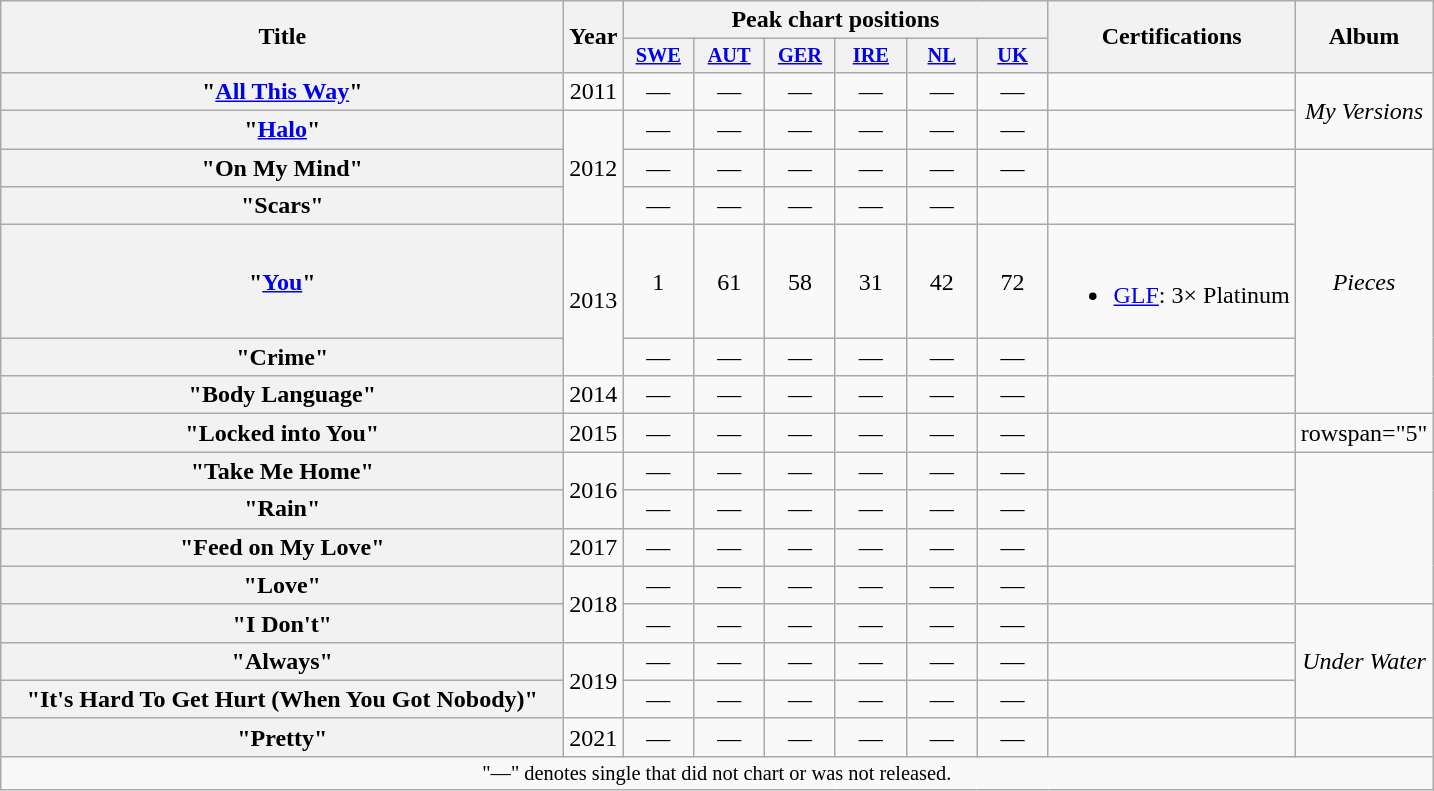<table class="wikitable plainrowheaders" style="text-align:center;">
<tr>
<th scope="col" rowspan="2" style="width:23em;">Title</th>
<th scope="col" rowspan="2" style="width:1em;">Year</th>
<th scope="col" colspan="6">Peak chart positions</th>
<th scope="col" rowspan="2">Certifications</th>
<th scope="col" rowspan="2">Album</th>
</tr>
<tr>
<th scope="col" style="width:3em;font-size:85%;"><a href='#'>SWE</a><br></th>
<th scope="col" style="width:3em;font-size:85%;"><a href='#'>AUT</a><br></th>
<th scope="col" style="width:3em;font-size:85%;"><a href='#'>GER</a></th>
<th scope="col" style="width:3em;font-size:85%;"><a href='#'>IRE</a><br></th>
<th scope="col" style="width:3em;font-size:85%;"><a href='#'>NL</a><br></th>
<th scope="col" style="width:3em;font-size:85%;"><a href='#'>UK</a><br></th>
</tr>
<tr>
<th scope="row">"<a href='#'>All This Way</a>"</th>
<td>2011</td>
<td>—</td>
<td>—</td>
<td>—</td>
<td>—</td>
<td>—</td>
<td>—</td>
<td></td>
<td rowspan="2"><em>My Versions</em></td>
</tr>
<tr>
<th scope="row">"<a href='#'>Halo</a>"</th>
<td rowspan="3">2012</td>
<td>—</td>
<td>—</td>
<td>—</td>
<td>—</td>
<td>—</td>
<td>—</td>
<td></td>
</tr>
<tr>
<th scope="row">"On My Mind"</th>
<td>—</td>
<td>—</td>
<td>—</td>
<td>—</td>
<td>—</td>
<td>—</td>
<td></td>
<td rowspan="5"><em>Pieces</em></td>
</tr>
<tr>
<th scope="row">"Scars"</th>
<td>—</td>
<td>—</td>
<td>—</td>
<td>—</td>
<td>—</td>
<td></td>
</tr>
<tr>
<th scope="row">"<a href='#'>You</a>"</th>
<td rowspan="2">2013</td>
<td>1</td>
<td>61</td>
<td>58</td>
<td>31</td>
<td>42</td>
<td>72</td>
<td><br><ul><li><a href='#'>GLF</a>: 3× Platinum</li></ul></td>
</tr>
<tr>
<th scope="row">"Crime"</th>
<td>—</td>
<td>—</td>
<td>—</td>
<td>—</td>
<td>—</td>
<td>—</td>
<td></td>
</tr>
<tr>
<th scope="row">"Body Language"</th>
<td>2014</td>
<td>—</td>
<td>—</td>
<td>—</td>
<td>—</td>
<td>—</td>
<td>—</td>
<td></td>
</tr>
<tr>
<th scope="row">"Locked into You"</th>
<td>2015</td>
<td>—</td>
<td>—</td>
<td>—</td>
<td>—</td>
<td>—</td>
<td>—</td>
<td></td>
<td>rowspan="5" </td>
</tr>
<tr>
<th scope="row">"Take Me Home"</th>
<td rowspan="2">2016</td>
<td>—</td>
<td>—</td>
<td>—</td>
<td>—</td>
<td>—</td>
<td>—</td>
<td></td>
</tr>
<tr>
<th scope="row">"Rain"</th>
<td>—</td>
<td>—</td>
<td>—</td>
<td>—</td>
<td>—</td>
<td>—</td>
<td></td>
</tr>
<tr>
<th scope="row">"Feed on My Love"</th>
<td>2017</td>
<td>—</td>
<td>—</td>
<td>—</td>
<td>—</td>
<td>—</td>
<td>—</td>
<td></td>
</tr>
<tr>
<th scope="row">"Love"</th>
<td rowspan="2">2018</td>
<td>—</td>
<td>—</td>
<td>—</td>
<td>—</td>
<td>—</td>
<td>—</td>
<td></td>
</tr>
<tr>
<th scope="row">"I Don't"</th>
<td>—</td>
<td>—</td>
<td>—</td>
<td>—</td>
<td>—</td>
<td>—</td>
<td></td>
<td rowspan="3"><em>Under Water</em></td>
</tr>
<tr>
<th scope="row">"Always"</th>
<td rowspan="2">2019</td>
<td>—</td>
<td>—</td>
<td>—</td>
<td>—</td>
<td>—</td>
<td>—</td>
<td></td>
</tr>
<tr>
<th scope="row">"It's Hard To Get Hurt (When You Got Nobody)"</th>
<td>—</td>
<td>—</td>
<td>—</td>
<td>—</td>
<td>—</td>
<td>—</td>
<td></td>
</tr>
<tr>
<th scope="row">"Pretty"</th>
<td>2021</td>
<td>—</td>
<td>—</td>
<td>—</td>
<td>—</td>
<td>—</td>
<td>—</td>
<td></td>
<td></td>
</tr>
<tr>
<td colspan="18" style="font-size:85%">"—" denotes single that did not chart or was not released.</td>
</tr>
</table>
